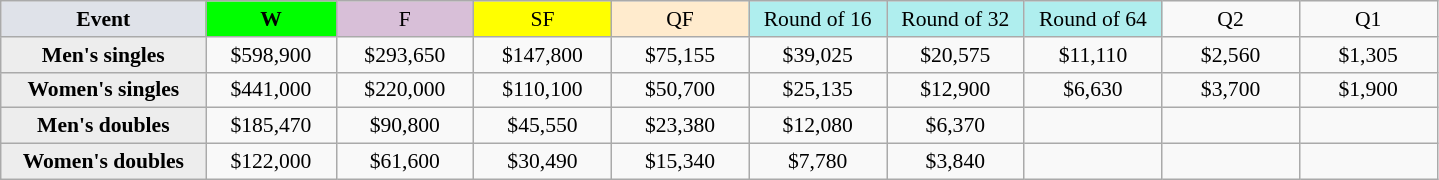<table class=wikitable style=font-size:90%;text-align:center>
<tr>
<td width=130 bgcolor=dfe2e9><strong>Event</strong></td>
<td width=80 bgcolor=lime><strong>W</strong></td>
<td width=85 bgcolor=thistle>F</td>
<td width=85 bgcolor=ffff00>SF</td>
<td width=85 bgcolor=ffebcd>QF</td>
<td width=85 bgcolor=afeeee>Round of 16</td>
<td width=85 bgcolor=afeeee>Round of 32</td>
<td width=85 bgcolor=afeeee>Round of 64</td>
<td width=85>Q2</td>
<td width=85>Q1</td>
</tr>
<tr>
<th style=background:#ededed>Men's singles</th>
<td>$598,900</td>
<td>$293,650</td>
<td>$147,800</td>
<td>$75,155</td>
<td>$39,025</td>
<td>$20,575</td>
<td>$11,110</td>
<td>$2,560</td>
<td>$1,305</td>
</tr>
<tr>
<th style=background:#ededed>Women's singles</th>
<td>$441,000</td>
<td>$220,000</td>
<td>$110,100</td>
<td>$50,700</td>
<td>$25,135</td>
<td>$12,900</td>
<td>$6,630</td>
<td>$3,700</td>
<td>$1,900</td>
</tr>
<tr>
<th style=background:#ededed>Men's doubles</th>
<td>$185,470</td>
<td>$90,800</td>
<td>$45,550</td>
<td>$23,380</td>
<td>$12,080</td>
<td>$6,370</td>
<td></td>
<td></td>
<td></td>
</tr>
<tr>
<th style=background:#ededed>Women's doubles</th>
<td>$122,000</td>
<td>$61,600</td>
<td>$30,490</td>
<td>$15,340</td>
<td>$7,780</td>
<td>$3,840</td>
<td></td>
<td></td>
<td></td>
</tr>
</table>
